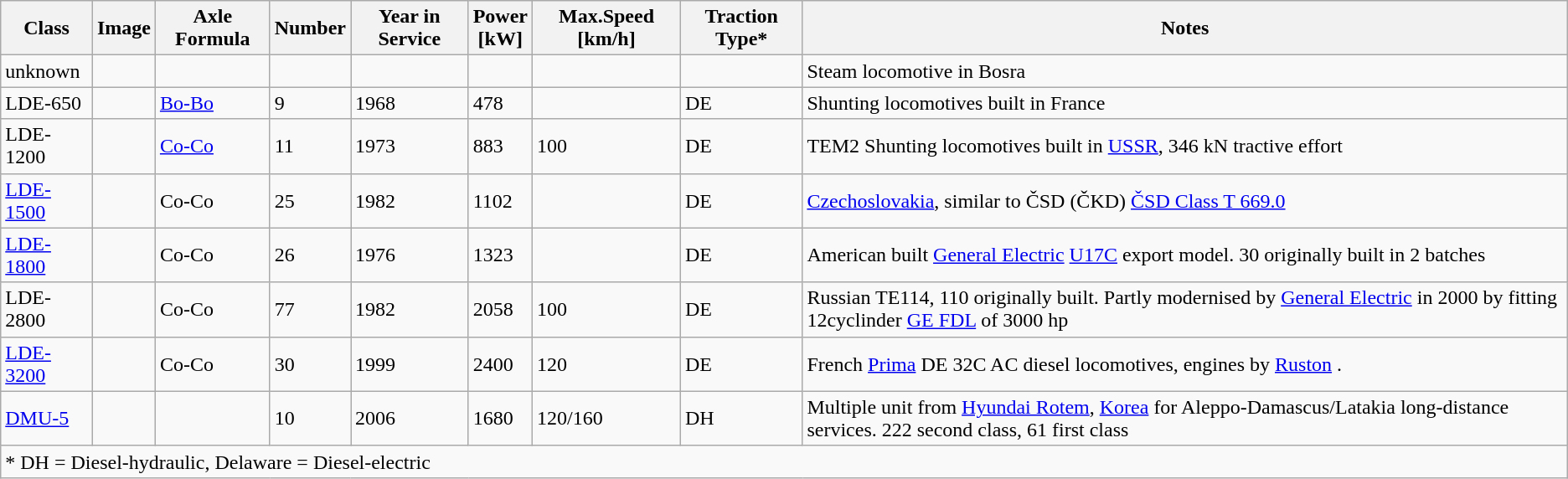<table class="wikitable">
<tr>
<th align=center>Class</th>
<th align=center>Image</th>
<th align=center>Axle Formula</th>
<th align=center>Number</th>
<th align=center>Year in Service</th>
<th align=center>Power<br>[kW]</th>
<th align=center>Max.Speed [km/h]</th>
<th align=center>Traction Type*</th>
<th align=center>Notes</th>
</tr>
<tr>
<td>unknown</td>
<td></td>
<td></td>
<td></td>
<td></td>
<td></td>
<td></td>
<td></td>
<td>Steam locomotive in Bosra</td>
</tr>
<tr>
<td>LDE-650</td>
<td></td>
<td><a href='#'>Bo-Bo</a></td>
<td>9</td>
<td>1968</td>
<td>478</td>
<td></td>
<td>DE</td>
<td>Shunting locomotives built in France</td>
</tr>
<tr>
<td>LDE-1200</td>
<td></td>
<td><a href='#'>Co-Co</a></td>
<td>11</td>
<td>1973</td>
<td>883</td>
<td>100</td>
<td>DE</td>
<td>TEM2 Shunting locomotives built in <a href='#'>USSR</a>, 346 kN tractive effort</td>
</tr>
<tr>
<td><a href='#'>LDE-1500</a></td>
<td></td>
<td>Co-Co</td>
<td>25</td>
<td>1982</td>
<td>1102</td>
<td></td>
<td>DE</td>
<td><a href='#'>Czechoslovakia</a>, similar to ČSD (ČKD) <a href='#'>ČSD Class T 669.0</a></td>
</tr>
<tr>
<td><a href='#'>LDE-1800</a></td>
<td></td>
<td>Co-Co</td>
<td>26</td>
<td>1976</td>
<td>1323</td>
<td></td>
<td>DE</td>
<td>American built <a href='#'>General Electric</a> <a href='#'>U17C</a> export model. 30 originally built in 2 batches</td>
</tr>
<tr>
<td>LDE-2800</td>
<td></td>
<td>Co-Co</td>
<td>77</td>
<td>1982</td>
<td>2058</td>
<td>100</td>
<td>DE</td>
<td>Russian TE114, 110 originally built. Partly modernised by <a href='#'>General Electric</a> in 2000 by fitting 12cyclinder <a href='#'>GE FDL</a> of 3000 hp</td>
</tr>
<tr>
<td><a href='#'>LDE-3200</a></td>
<td></td>
<td>Co-Co</td>
<td>30</td>
<td>1999</td>
<td>2400</td>
<td>120</td>
<td>DE</td>
<td>French <a href='#'>Prima</a> DE 32C AC diesel locomotives, engines by <a href='#'>Ruston</a> .</td>
</tr>
<tr>
<td><a href='#'>DMU-5</a></td>
<td></td>
<td></td>
<td>10</td>
<td>2006</td>
<td>1680</td>
<td>120/160</td>
<td>DH</td>
<td>Multiple unit from <a href='#'>Hyundai Rotem</a>, <a href='#'>Korea</a> for Aleppo-Damascus/Latakia long-distance services. 222 second class, 61 first class</td>
</tr>
<tr>
<td colspan = 9>* DH = Diesel-hydraulic, Delaware = Diesel-electric</td>
</tr>
</table>
